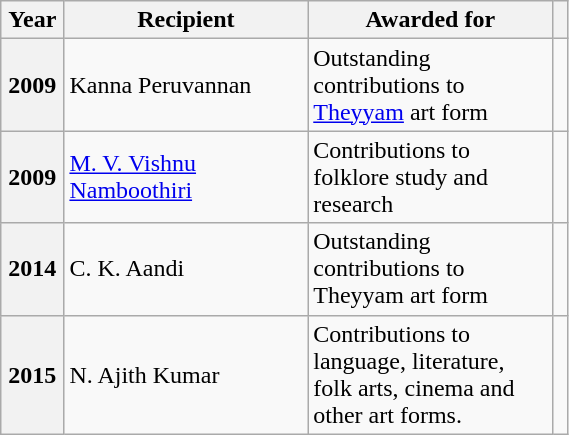<table class="wikitable plainrowheaders" style="width:30%;">
<tr>
<th scope="col" style="width:1%;">Year</th>
<th scope="col" style="width:25%;">Recipient</th>
<th scope="col" style="width:25%;">Awarded for</th>
<th scope="col" style="width:1%;"></th>
</tr>
<tr>
<th scope="row">2009</th>
<td>Kanna Peruvannan</td>
<td>Outstanding contributions to <a href='#'>Theyyam</a> art form</td>
<td style="text-align:center;"></td>
</tr>
<tr>
<th scope="row">2009</th>
<td><a href='#'>M. V. Vishnu Namboothiri</a></td>
<td>Contributions to folklore study and research</td>
<td style="text-align:center;"></td>
</tr>
<tr>
<th scope="row">2014</th>
<td>C. K. Aandi</td>
<td>Outstanding contributions to Theyyam art form</td>
<td style="text-align:center;"></td>
</tr>
<tr>
<th scope="row">2015</th>
<td>N. Ajith Kumar</td>
<td>Contributions to language, literature, folk arts, cinema and other art forms.</td>
<td style="text-align:center;"></td>
</tr>
</table>
